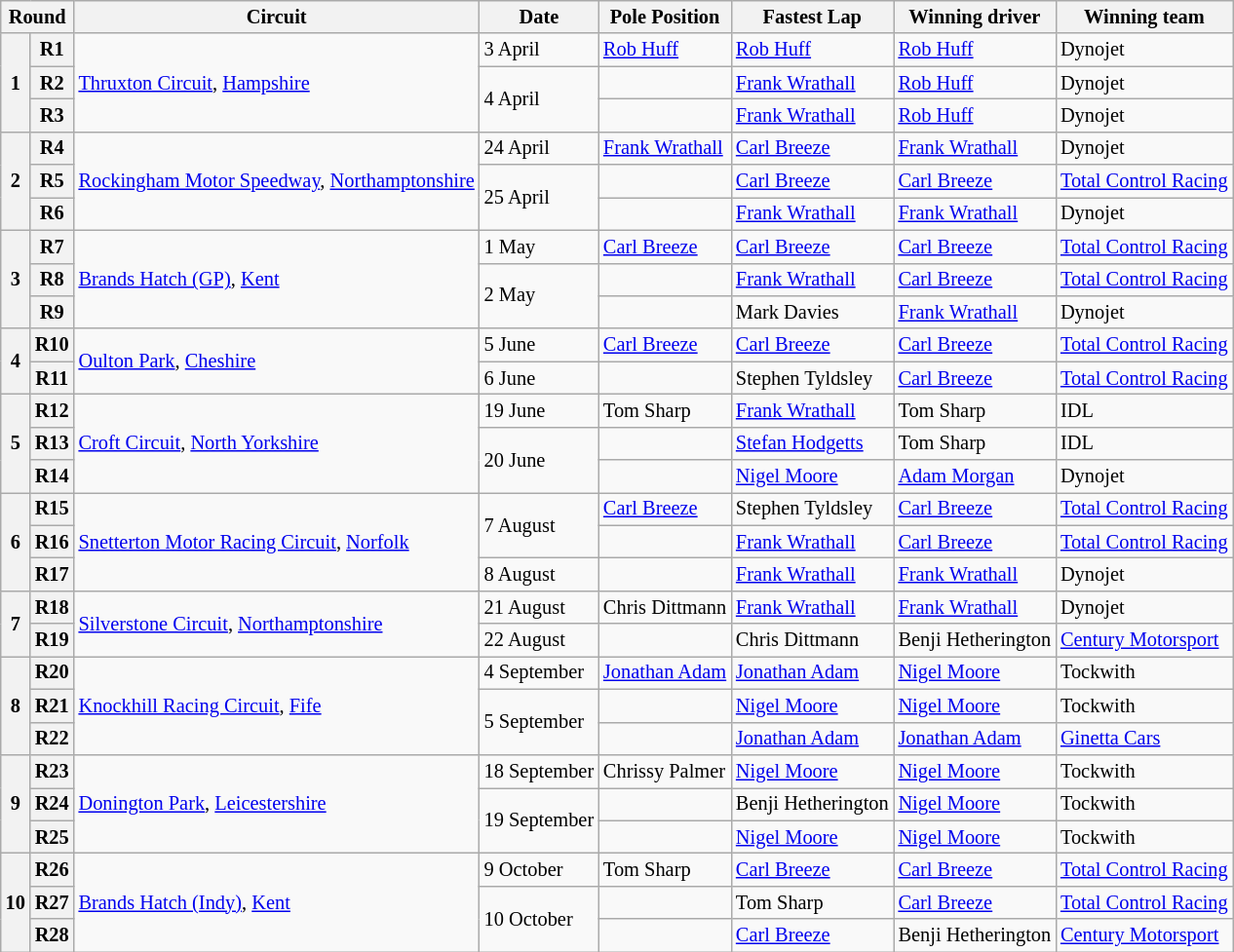<table class="wikitable" style="font-size: 85%">
<tr>
<th colspan=2>Round</th>
<th>Circuit</th>
<th>Date</th>
<th>Pole Position</th>
<th>Fastest Lap</th>
<th>Winning driver</th>
<th>Winning team</th>
</tr>
<tr>
<th rowspan=3>1</th>
<th>R1</th>
<td rowspan=3><a href='#'>Thruxton Circuit</a>, <a href='#'>Hampshire</a></td>
<td>3 April</td>
<td> <a href='#'>Rob Huff</a></td>
<td> <a href='#'>Rob Huff</a></td>
<td> <a href='#'>Rob Huff</a></td>
<td>Dynojet</td>
</tr>
<tr>
<th>R2</th>
<td rowspan=2>4 April</td>
<td></td>
<td> <a href='#'>Frank Wrathall</a></td>
<td> <a href='#'>Rob Huff</a></td>
<td>Dynojet</td>
</tr>
<tr>
<th>R3</th>
<td></td>
<td> <a href='#'>Frank Wrathall</a></td>
<td> <a href='#'>Rob Huff</a></td>
<td>Dynojet</td>
</tr>
<tr>
<th rowspan=3>2</th>
<th>R4</th>
<td rowspan=3><a href='#'>Rockingham Motor Speedway</a>, <a href='#'>Northamptonshire</a></td>
<td>24 April</td>
<td> <a href='#'>Frank Wrathall</a></td>
<td> <a href='#'>Carl Breeze</a></td>
<td> <a href='#'>Frank Wrathall</a></td>
<td>Dynojet</td>
</tr>
<tr>
<th>R5</th>
<td rowspan=2>25 April</td>
<td></td>
<td> <a href='#'>Carl Breeze</a></td>
<td> <a href='#'>Carl Breeze</a></td>
<td><a href='#'>Total Control Racing</a></td>
</tr>
<tr>
<th>R6</th>
<td></td>
<td> <a href='#'>Frank Wrathall</a></td>
<td> <a href='#'>Frank Wrathall</a></td>
<td>Dynojet</td>
</tr>
<tr>
<th rowspan=3>3</th>
<th>R7</th>
<td rowspan=3><a href='#'>Brands Hatch (GP)</a>, <a href='#'>Kent</a></td>
<td>1 May</td>
<td> <a href='#'>Carl Breeze</a></td>
<td> <a href='#'>Carl Breeze</a></td>
<td> <a href='#'>Carl Breeze</a></td>
<td><a href='#'>Total Control Racing</a></td>
</tr>
<tr>
<th>R8</th>
<td rowspan=2>2 May</td>
<td></td>
<td> <a href='#'>Frank Wrathall</a></td>
<td> <a href='#'>Carl Breeze</a></td>
<td><a href='#'>Total Control Racing</a></td>
</tr>
<tr>
<th>R9</th>
<td></td>
<td> Mark Davies</td>
<td> <a href='#'>Frank Wrathall</a></td>
<td>Dynojet</td>
</tr>
<tr>
<th rowspan=2>4</th>
<th>R10</th>
<td rowspan=2><a href='#'>Oulton Park</a>, <a href='#'>Cheshire</a></td>
<td>5 June</td>
<td> <a href='#'>Carl Breeze</a></td>
<td> <a href='#'>Carl Breeze</a></td>
<td> <a href='#'>Carl Breeze</a></td>
<td><a href='#'>Total Control Racing</a></td>
</tr>
<tr>
<th>R11</th>
<td>6 June</td>
<td></td>
<td> Stephen Tyldsley</td>
<td> <a href='#'>Carl Breeze</a></td>
<td><a href='#'>Total Control Racing</a></td>
</tr>
<tr>
<th rowspan=3>5</th>
<th>R12</th>
<td rowspan=3><a href='#'>Croft Circuit</a>, <a href='#'>North Yorkshire</a></td>
<td>19 June</td>
<td> Tom Sharp</td>
<td> <a href='#'>Frank Wrathall</a></td>
<td> Tom Sharp</td>
<td>IDL</td>
</tr>
<tr>
<th>R13</th>
<td rowspan=2>20 June</td>
<td></td>
<td> <a href='#'>Stefan Hodgetts</a></td>
<td> Tom Sharp</td>
<td>IDL</td>
</tr>
<tr>
<th>R14</th>
<td></td>
<td> <a href='#'>Nigel Moore</a></td>
<td> <a href='#'>Adam Morgan</a></td>
<td>Dynojet</td>
</tr>
<tr>
<th rowspan=3>6</th>
<th>R15</th>
<td rowspan=3><a href='#'>Snetterton Motor Racing Circuit</a>, <a href='#'>Norfolk</a></td>
<td rowspan=2>7 August</td>
<td> <a href='#'>Carl Breeze</a></td>
<td> Stephen Tyldsley</td>
<td> <a href='#'>Carl Breeze</a></td>
<td><a href='#'>Total Control Racing</a></td>
</tr>
<tr>
<th>R16</th>
<td></td>
<td> <a href='#'>Frank Wrathall</a></td>
<td> <a href='#'>Carl Breeze</a></td>
<td><a href='#'>Total Control Racing</a></td>
</tr>
<tr>
<th>R17</th>
<td>8 August</td>
<td></td>
<td> <a href='#'>Frank Wrathall</a></td>
<td> <a href='#'>Frank Wrathall</a></td>
<td>Dynojet</td>
</tr>
<tr>
<th rowspan=2>7</th>
<th>R18</th>
<td rowspan=2><a href='#'>Silverstone Circuit</a>, <a href='#'>Northamptonshire</a></td>
<td>21 August</td>
<td> Chris Dittmann</td>
<td> <a href='#'>Frank Wrathall</a></td>
<td> <a href='#'>Frank Wrathall</a></td>
<td>Dynojet</td>
</tr>
<tr>
<th>R19</th>
<td>22 August</td>
<td></td>
<td> Chris Dittmann</td>
<td> Benji Hetherington</td>
<td><a href='#'>Century Motorsport</a></td>
</tr>
<tr>
<th rowspan=3>8</th>
<th>R20</th>
<td rowspan=3><a href='#'>Knockhill Racing Circuit</a>, <a href='#'>Fife</a></td>
<td>4 September</td>
<td> <a href='#'>Jonathan Adam</a></td>
<td> <a href='#'>Jonathan Adam</a></td>
<td> <a href='#'>Nigel Moore</a></td>
<td>Tockwith</td>
</tr>
<tr>
<th>R21</th>
<td rowspan=2>5 September</td>
<td></td>
<td> <a href='#'>Nigel Moore</a></td>
<td> <a href='#'>Nigel Moore</a></td>
<td>Tockwith</td>
</tr>
<tr>
<th>R22</th>
<td></td>
<td> <a href='#'>Jonathan Adam</a></td>
<td> <a href='#'>Jonathan Adam</a></td>
<td><a href='#'>Ginetta Cars</a></td>
</tr>
<tr>
<th rowspan=3>9</th>
<th>R23</th>
<td rowspan=3><a href='#'>Donington Park</a>, <a href='#'>Leicestershire</a></td>
<td>18 September</td>
<td> Chrissy Palmer</td>
<td> <a href='#'>Nigel Moore</a></td>
<td> <a href='#'>Nigel Moore</a></td>
<td>Tockwith</td>
</tr>
<tr>
<th>R24</th>
<td rowspan=2>19 September</td>
<td></td>
<td> Benji Hetherington</td>
<td> <a href='#'>Nigel Moore</a></td>
<td>Tockwith</td>
</tr>
<tr>
<th>R25</th>
<td></td>
<td> <a href='#'>Nigel Moore</a></td>
<td> <a href='#'>Nigel Moore</a></td>
<td>Tockwith</td>
</tr>
<tr>
<th rowspan=3>10</th>
<th>R26</th>
<td rowspan=3><a href='#'>Brands Hatch (Indy)</a>, <a href='#'>Kent</a></td>
<td>9 October</td>
<td> Tom Sharp</td>
<td> <a href='#'>Carl Breeze</a></td>
<td> <a href='#'>Carl Breeze</a></td>
<td><a href='#'>Total Control Racing</a></td>
</tr>
<tr>
<th>R27</th>
<td rowspan=2>10 October</td>
<td></td>
<td> Tom Sharp</td>
<td> <a href='#'>Carl Breeze</a></td>
<td><a href='#'>Total Control Racing</a></td>
</tr>
<tr>
<th>R28</th>
<td></td>
<td> <a href='#'>Carl Breeze</a></td>
<td> Benji Hetherington</td>
<td><a href='#'>Century Motorsport</a></td>
</tr>
</table>
